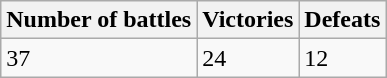<table class="wikitable">
<tr>
<th>Number of battles</th>
<th>Victories</th>
<th>Defeats</th>
</tr>
<tr>
<td>37</td>
<td>24</td>
<td>12</td>
</tr>
</table>
